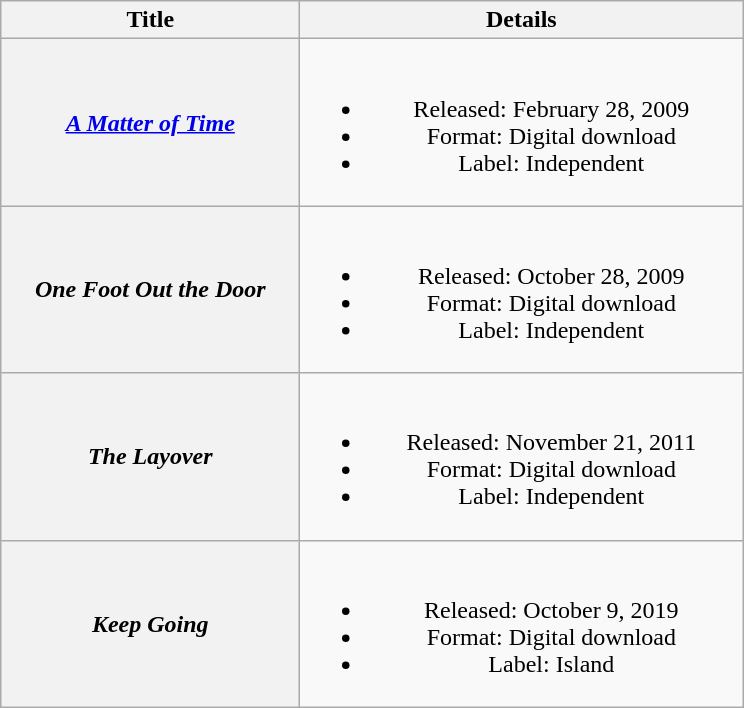<table class="wikitable plainrowheaders" style="text-align:center;">
<tr>
<th scope="col" style="width:12em;">Title</th>
<th scope="col" style="width:18em;">Details</th>
</tr>
<tr>
<th scope="row"><em><a href='#'>A Matter of Time</a></em></th>
<td><br><ul><li>Released: February 28, 2009</li><li>Format: Digital download</li><li>Label: Independent</li></ul></td>
</tr>
<tr>
<th scope="row"><em>One Foot Out the Door</em></th>
<td><br><ul><li>Released: October 28, 2009</li><li>Format: Digital download</li><li>Label: Independent</li></ul></td>
</tr>
<tr>
<th scope="row"><em>The Layover</em></th>
<td><br><ul><li>Released: November 21, 2011</li><li>Format: Digital download</li><li>Label: Independent</li></ul></td>
</tr>
<tr>
<th scope="row"><em>Keep Going</em></th>
<td><br><ul><li>Released: October 9, 2019</li><li>Format: Digital download</li><li>Label: Island</li></ul></td>
</tr>
</table>
